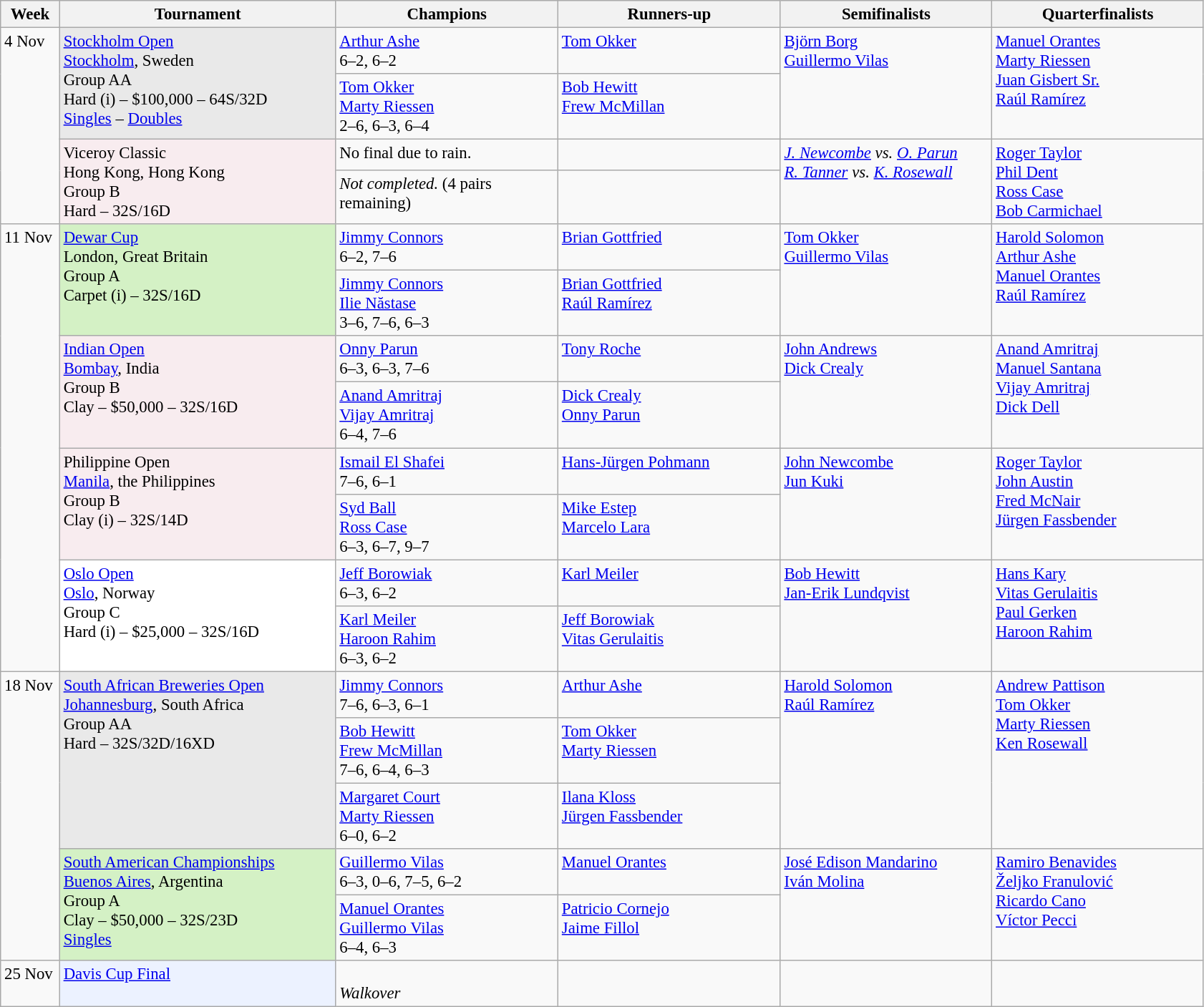<table class=wikitable style=font-size:95%>
<tr>
<th style="width:48px;">Week</th>
<th style="width:250px;">Tournament</th>
<th style="width:200px;">Champions</th>
<th style="width:200px;">Runners-up</th>
<th style="width:190px;">Semifinalists</th>
<th style="width:190px;">Quarterfinalists</th>
</tr>
<tr valign=top>
<td rowspan=4>4 Nov</td>
<td style="background:#E9E9E9;" rowspan="2"><a href='#'>Stockholm Open</a> <br> <a href='#'>Stockholm</a>, Sweden <br> Group AA <br> Hard (i) – $100,000 – 64S/32D <br> <a href='#'>Singles</a> – <a href='#'>Doubles</a></td>
<td> <a href='#'>Arthur Ashe</a> <br> 6–2, 6–2</td>
<td> <a href='#'>Tom Okker</a></td>
<td rowspan=2> <a href='#'>Björn Borg</a> <br>  <a href='#'>Guillermo Vilas</a></td>
<td rowspan=2> <a href='#'>Manuel Orantes</a> <br>  <a href='#'>Marty Riessen</a> <br>  <a href='#'>Juan Gisbert Sr.</a> <br>  <a href='#'>Raúl Ramírez</a></td>
</tr>
<tr valign=top>
<td> <a href='#'>Tom Okker</a> <br>  <a href='#'>Marty Riessen</a> <br> 2–6, 6–3, 6–4</td>
<td> <a href='#'>Bob Hewitt</a> <br>  <a href='#'>Frew McMillan</a></td>
</tr>
<tr valign=top>
<td style="background:#F8ECEF;" rowspan="2">Viceroy Classic <br> Hong Kong, Hong Kong <br> Group B <br> Hard – 32S/16D</td>
<td>No final due to rain.</td>
<td></td>
<td rowspan=2><em> <a href='#'>J. Newcombe</a> vs.  <a href='#'>O. Parun</a> <br>  <a href='#'>R. Tanner</a> vs.  <a href='#'>K. Rosewall</a></em></td>
<td rowspan=2> <a href='#'>Roger Taylor</a> <br>  <a href='#'>Phil Dent</a> <br>  <a href='#'>Ross Case</a> <br>  <a href='#'>Bob Carmichael</a></td>
</tr>
<tr valign=top>
<td><em>Not completed.</em> (4 pairs remaining)</td>
<td></td>
</tr>
<tr valign=top>
<td rowspan=8>11 Nov</td>
<td style="background:#D4F1C5;" rowspan="2"><a href='#'>Dewar Cup</a> <br> London, Great Britain <br> Group A <br> Carpet (i) – 32S/16D</td>
<td> <a href='#'>Jimmy Connors</a> <br> 6–2, 7–6</td>
<td> <a href='#'>Brian Gottfried</a></td>
<td rowspan=2> <a href='#'>Tom Okker</a> <br>  <a href='#'>Guillermo Vilas</a></td>
<td rowspan=2> <a href='#'>Harold Solomon</a> <br>  <a href='#'>Arthur Ashe</a> <br>  <a href='#'>Manuel Orantes</a> <br>  <a href='#'>Raúl Ramírez</a></td>
</tr>
<tr valign=top>
<td> <a href='#'>Jimmy Connors</a> <br>  <a href='#'>Ilie Năstase</a> <br> 3–6, 7–6, 6–3</td>
<td> <a href='#'>Brian Gottfried</a> <br>  <a href='#'>Raúl Ramírez</a></td>
</tr>
<tr valign=top>
<td style="background:#F8ECEF;" rowspan="2"><a href='#'>Indian Open</a> <br> <a href='#'>Bombay</a>, India <br> Group B <br>Clay – $50,000 – 32S/16D</td>
<td> <a href='#'>Onny Parun</a> <br> 6–3, 6–3, 7–6</td>
<td> <a href='#'>Tony Roche</a></td>
<td rowspan=2> <a href='#'>John Andrews</a> <br>  <a href='#'>Dick Crealy</a></td>
<td rowspan=2> <a href='#'>Anand Amritraj</a> <br>  <a href='#'>Manuel Santana</a> <br>  <a href='#'>Vijay Amritraj</a> <br>  <a href='#'>Dick Dell</a></td>
</tr>
<tr valign=top>
<td> <a href='#'>Anand Amritraj</a> <br>  <a href='#'>Vijay Amritraj</a> <br> 6–4, 7–6</td>
<td> <a href='#'>Dick Crealy</a> <br>  <a href='#'>Onny Parun</a></td>
</tr>
<tr valign=top>
<td style="background:#F8ECEF;" rowspan="2">Philippine Open <br> <a href='#'>Manila</a>, the Philippines <br> Group B <br> Clay (i) – 32S/14D</td>
<td> <a href='#'>Ismail El Shafei</a> <br> 7–6, 6–1</td>
<td> <a href='#'>Hans-Jürgen Pohmann</a></td>
<td rowspan=2> <a href='#'>John Newcombe</a> <br>  <a href='#'>Jun Kuki</a></td>
<td rowspan=2> <a href='#'>Roger Taylor</a> <br>  <a href='#'>John Austin</a> <br>  <a href='#'>Fred McNair</a> <br>  <a href='#'>Jürgen Fassbender</a></td>
</tr>
<tr valign=top>
<td> <a href='#'>Syd Ball</a> <br>  <a href='#'>Ross Case</a> <br> 6–3, 6–7, 9–7</td>
<td> <a href='#'>Mike Estep</a> <br>  <a href='#'>Marcelo Lara</a></td>
</tr>
<tr valign=top>
<td style="background:#FFFFFF;" rowspan="2"><a href='#'>Oslo Open</a> <br>  <a href='#'>Oslo</a>, Norway <br> Group C <br> Hard (i) – $25,000 – 32S/16D</td>
<td> <a href='#'>Jeff Borowiak</a> <br> 6–3, 6–2</td>
<td> <a href='#'>Karl Meiler</a></td>
<td rowspan=2> <a href='#'>Bob Hewitt</a> <br>  <a href='#'>Jan-Erik Lundqvist</a></td>
<td rowspan=2> <a href='#'>Hans Kary</a> <br>  <a href='#'>Vitas Gerulaitis</a> <br>  <a href='#'>Paul Gerken</a> <br>  <a href='#'>Haroon Rahim</a></td>
</tr>
<tr valign=top>
<td> <a href='#'>Karl Meiler</a> <br>  <a href='#'>Haroon Rahim</a> <br> 6–3, 6–2</td>
<td> <a href='#'>Jeff Borowiak</a> <br>  <a href='#'>Vitas Gerulaitis</a></td>
</tr>
<tr valign=top>
<td rowspan=5>18 Nov</td>
<td style="background:#E9E9E9;" rowspan=3><a href='#'>South African Breweries Open</a> <br> <a href='#'>Johannesburg</a>, South Africa <br> Group AA <br> Hard – 32S/32D/16XD</td>
<td> <a href='#'>Jimmy Connors</a> <br> 7–6, 6–3, 6–1</td>
<td> <a href='#'>Arthur Ashe</a></td>
<td rowspan=3> <a href='#'>Harold Solomon</a> <br>  <a href='#'>Raúl Ramírez</a></td>
<td rowspan=3> <a href='#'>Andrew Pattison</a> <br>  <a href='#'>Tom Okker</a> <br>  <a href='#'>Marty Riessen</a> <br>  <a href='#'>Ken Rosewall</a></td>
</tr>
<tr valign=top>
<td> <a href='#'>Bob Hewitt</a> <br>  <a href='#'>Frew McMillan</a> <br> 7–6, 6–4, 6–3</td>
<td> <a href='#'>Tom Okker</a> <br>  <a href='#'>Marty Riessen</a></td>
</tr>
<tr valign=top>
<td> <a href='#'>Margaret Court</a> <br>  <a href='#'>Marty Riessen</a> <br> 6–0, 6–2</td>
<td> <a href='#'>Ilana Kloss</a> <br>  <a href='#'>Jürgen Fassbender</a></td>
</tr>
<tr valign=top>
<td style="background:#D4F1C5;" rowspan="2"><a href='#'>South American Championships</a> <br> <a href='#'>Buenos Aires</a>, Argentina <br> Group A <br>Clay – $50,000 – 32S/23D <br> <a href='#'>Singles</a></td>
<td> <a href='#'>Guillermo Vilas</a> <br> 6–3, 0–6, 7–5, 6–2</td>
<td> <a href='#'>Manuel Orantes</a></td>
<td rowspan=2> <a href='#'>José Edison Mandarino</a> <br>  <a href='#'>Iván Molina</a></td>
<td rowspan=2> <a href='#'>Ramiro Benavides</a> <br>  <a href='#'>Željko Franulović</a> <br>  <a href='#'>Ricardo Cano</a> <br>  <a href='#'>Víctor Pecci</a></td>
</tr>
<tr valign=top>
<td> <a href='#'>Manuel Orantes</a> <br>  <a href='#'>Guillermo Vilas</a> <br> 6–4, 6–3</td>
<td> <a href='#'>Patricio Cornejo</a> <br>  <a href='#'>Jaime Fillol</a></td>
</tr>
<tr valign=top>
<td>25 Nov</td>
<td style="background:#ECF2FF;"><a href='#'>Davis Cup Final</a></td>
<td> <br> <em>Walkover</em></td>
<td></td>
<td> <br> </td>
<td></td>
</tr>
</table>
